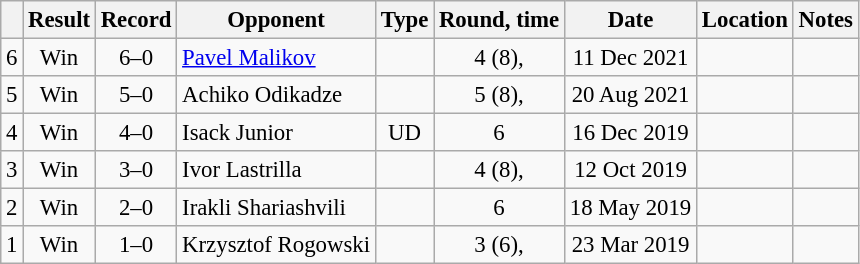<table class="wikitable" style="text-align:center; font-size:95%">
<tr>
<th></th>
<th>Result</th>
<th>Record</th>
<th>Opponent</th>
<th>Type</th>
<th>Round, time</th>
<th>Date</th>
<th>Location</th>
<th>Notes</th>
</tr>
<tr>
<td>6</td>
<td>Win</td>
<td>6–0</td>
<td align="left"><a href='#'>Pavel Malikov</a></td>
<td></td>
<td>4 (8), </td>
<td>11 Dec 2021</td>
<td align="left"></td>
<td></td>
</tr>
<tr>
<td>5</td>
<td>Win</td>
<td>5–0</td>
<td align="left">Achiko Odikadze</td>
<td></td>
<td>5 (8), </td>
<td>20 Aug 2021</td>
<td align="left"></td>
<td></td>
</tr>
<tr>
<td>4</td>
<td>Win</td>
<td>4–0</td>
<td align="left">Isack Junior</td>
<td>UD</td>
<td>6</td>
<td>16 Dec 2019</td>
<td align="left"></td>
<td></td>
</tr>
<tr>
<td>3</td>
<td>Win</td>
<td>3–0</td>
<td align="left">Ivor Lastrilla</td>
<td></td>
<td>4 (8), </td>
<td>12 Oct 2019</td>
<td align="left"></td>
<td></td>
</tr>
<tr>
<td>2</td>
<td>Win</td>
<td>2–0</td>
<td align="left">Irakli Shariashvili</td>
<td></td>
<td>6</td>
<td>18 May 2019</td>
<td align="left"></td>
<td></td>
</tr>
<tr>
<td>1</td>
<td>Win</td>
<td>1–0</td>
<td align="left">Krzysztof Rogowski</td>
<td></td>
<td>3 (6), </td>
<td>23 Mar 2019</td>
<td align="left"></td>
<td></td>
</tr>
</table>
